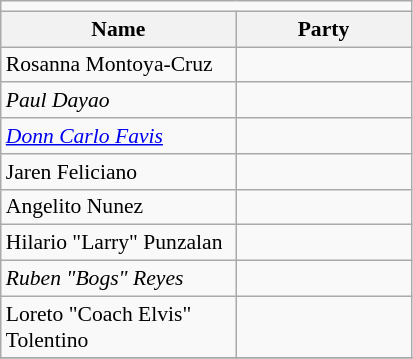<table class=wikitable style="font-size:90%">
<tr>
<td colspan="4" bgcolor=></td>
</tr>
<tr>
<th width=150px>Name</th>
<th colspan="2" width=110px>Party</th>
</tr>
<tr>
<td>Rosanna Montoya-Cruz</td>
<td></td>
</tr>
<tr>
<td><em>Paul Dayao</em></td>
<td></td>
</tr>
<tr>
<td><em><a href='#'>Donn Carlo Favis</a></em></td>
<td></td>
</tr>
<tr>
<td>Jaren Feliciano</td>
<td></td>
</tr>
<tr>
<td>Angelito Nunez</td>
<td></td>
</tr>
<tr>
<td>Hilario "Larry" Punzalan</td>
<td></td>
</tr>
<tr>
<td><em>Ruben "Bogs" Reyes</em></td>
<td></td>
</tr>
<tr>
<td>Loreto "Coach Elvis" Tolentino</td>
<td></td>
</tr>
<tr>
</tr>
</table>
